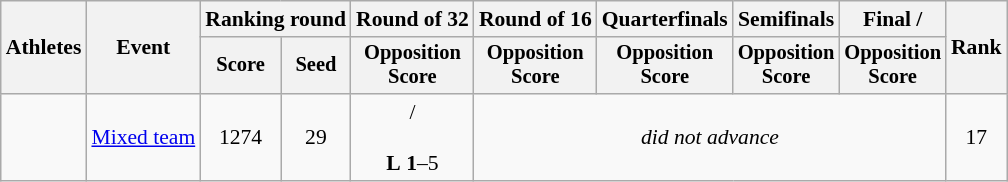<table class="wikitable" style="font-size:90%;">
<tr>
<th rowspan="2">Athletes</th>
<th rowspan="2">Event</th>
<th colspan="2">Ranking round</th>
<th>Round of 32</th>
<th>Round of 16</th>
<th>Quarterfinals</th>
<th>Semifinals</th>
<th>Final / </th>
<th rowspan=2>Rank</th>
</tr>
<tr style="font-size:95%">
<th>Score</th>
<th>Seed</th>
<th>Opposition<br>Score</th>
<th>Opposition<br>Score</th>
<th>Opposition<br>Score</th>
<th>Opposition<br>Score</th>
<th>Opposition<br>Score</th>
</tr>
<tr align=center>
<td align=left><br></td>
<td><a href='#'>Mixed team</a></td>
<td>1274</td>
<td>29</td>
<td> / <br><br><strong>L</strong> <strong>1</strong>–5</td>
<td colspan=4><em>did not advance</em></td>
<td>17</td>
</tr>
</table>
